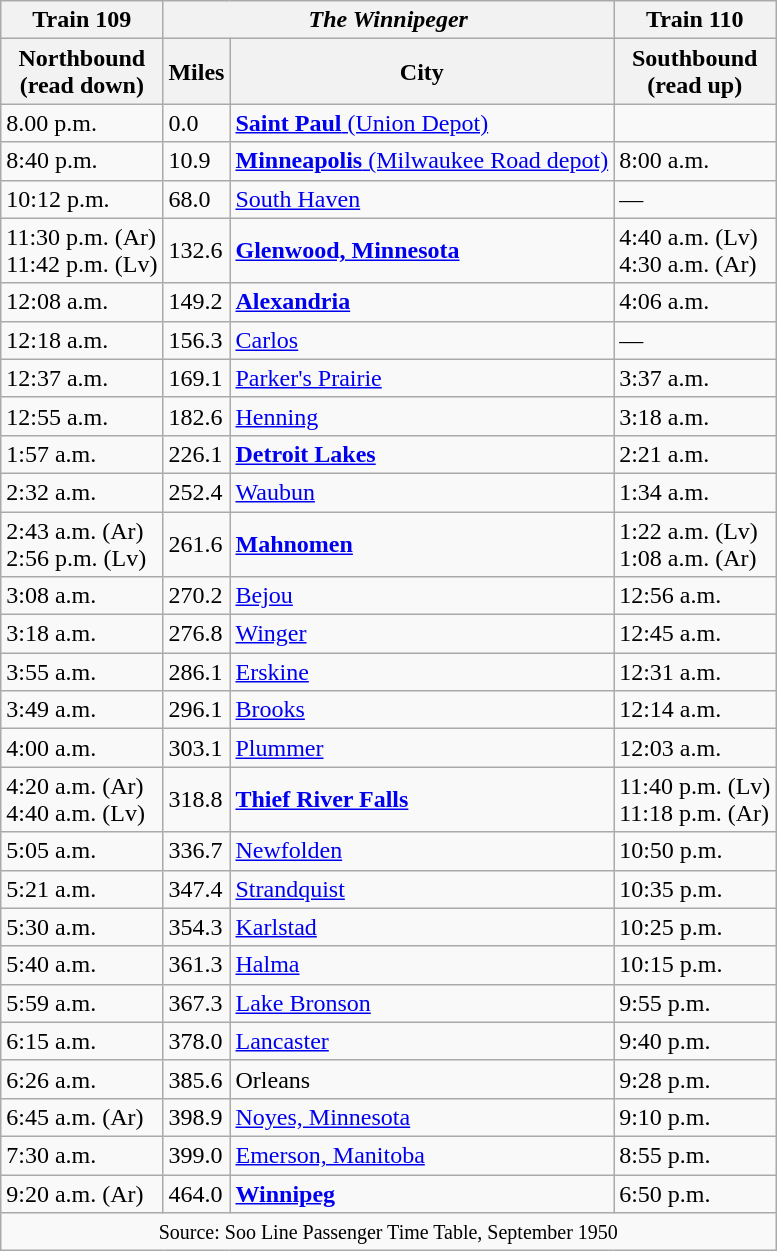<table class="wikitable">
<tr>
<th>Train 109</th>
<th colspan=2><em>The Winnipeger</em></th>
<th>Train 110</th>
</tr>
<tr>
<th>Northbound<br>(read down)</th>
<th>Miles</th>
<th>City</th>
<th>Southbound<br>(read up)</th>
</tr>
<tr>
<td>8.00 p.m.</td>
<td>0.0</td>
<td><a href='#'><strong>Saint Paul</strong> (Union Depot)</a></td>
<td></td>
</tr>
<tr>
<td>8:40 p.m.</td>
<td>10.9</td>
<td><a href='#'><strong>Minneapolis</strong> (Milwaukee Road depot)</a></td>
<td>8:00 a.m.</td>
</tr>
<tr>
<td>10:12 p.m.</td>
<td>68.0</td>
<td><a href='#'>South Haven</a></td>
<td>—</td>
</tr>
<tr>
<td>11:30 p.m. (Ar)<br>11:42 p.m. (Lv)</td>
<td>132.6</td>
<td><strong><a href='#'>Glenwood, Minnesota</a></strong></td>
<td>4:40 a.m. (Lv)<br>4:30 a.m. (Ar)</td>
</tr>
<tr>
<td>12:08 a.m.</td>
<td>149.2</td>
<td><strong><a href='#'>Alexandria</a></strong></td>
<td>4:06 a.m.</td>
</tr>
<tr>
<td>12:18 a.m.</td>
<td>156.3</td>
<td><a href='#'>Carlos</a></td>
<td>—</td>
</tr>
<tr>
<td>12:37 a.m.</td>
<td>169.1</td>
<td><a href='#'>Parker's Prairie</a></td>
<td>3:37 a.m.</td>
</tr>
<tr>
<td>12:55 a.m.</td>
<td>182.6</td>
<td><a href='#'>Henning</a></td>
<td>3:18 a.m.</td>
</tr>
<tr>
<td>1:57 a.m.</td>
<td>226.1</td>
<td><strong><a href='#'>Detroit Lakes</a></strong></td>
<td>2:21 a.m.</td>
</tr>
<tr>
<td>2:32 a.m.</td>
<td>252.4</td>
<td><a href='#'>Waubun</a></td>
<td>1:34 a.m.</td>
</tr>
<tr>
<td>2:43 a.m. (Ar)<br>2:56 p.m. (Lv)</td>
<td>261.6</td>
<td><strong><a href='#'>Mahnomen</a></strong></td>
<td>1:22 a.m. (Lv)<br>1:08 a.m. (Ar)</td>
</tr>
<tr>
<td>3:08 a.m.</td>
<td>270.2</td>
<td><a href='#'>Bejou</a></td>
<td>12:56 a.m.</td>
</tr>
<tr>
<td>3:18 a.m.</td>
<td>276.8</td>
<td><a href='#'>Winger</a></td>
<td>12:45 a.m.</td>
</tr>
<tr>
<td>3:55 a.m.</td>
<td>286.1</td>
<td><a href='#'>Erskine</a></td>
<td>12:31 a.m.</td>
</tr>
<tr>
<td>3:49 a.m.</td>
<td>296.1</td>
<td><a href='#'>Brooks</a></td>
<td>12:14 a.m.</td>
</tr>
<tr>
<td>4:00 a.m.</td>
<td>303.1</td>
<td><a href='#'>Plummer</a></td>
<td>12:03 a.m.</td>
</tr>
<tr>
<td>4:20 a.m. (Ar)<br>4:40 a.m. (Lv)</td>
<td>318.8</td>
<td><strong><a href='#'>Thief River Falls</a></strong></td>
<td>11:40 p.m. (Lv)<br>11:18 p.m. (Ar)</td>
</tr>
<tr>
<td>5:05 a.m.</td>
<td>336.7</td>
<td><a href='#'>Newfolden</a></td>
<td>10:50 p.m.</td>
</tr>
<tr>
<td>5:21 a.m.</td>
<td>347.4</td>
<td><a href='#'>Strandquist</a></td>
<td>10:35 p.m.</td>
</tr>
<tr>
<td>5:30 a.m.</td>
<td>354.3</td>
<td><a href='#'>Karlstad</a></td>
<td>10:25 p.m.</td>
</tr>
<tr>
<td>5:40 a.m.</td>
<td>361.3</td>
<td><a href='#'>Halma</a></td>
<td>10:15 p.m.</td>
</tr>
<tr>
<td>5:59 a.m.</td>
<td>367.3</td>
<td><a href='#'>Lake Bronson</a></td>
<td>9:55 p.m.</td>
</tr>
<tr>
<td>6:15 a.m.</td>
<td>378.0</td>
<td><a href='#'>Lancaster</a></td>
<td>9:40 p.m.</td>
</tr>
<tr>
<td>6:26 a.m.</td>
<td>385.6</td>
<td>Orleans</td>
<td>9:28 p.m.</td>
</tr>
<tr>
<td>6:45 a.m. (Ar)</td>
<td>398.9</td>
<td><a href='#'>Noyes, Minnesota</a></td>
<td>9:10 p.m.</td>
</tr>
<tr>
<td>7:30 a.m.</td>
<td>399.0</td>
<td><a href='#'>Emerson, Manitoba</a></td>
<td>8:55 p.m.</td>
</tr>
<tr>
<td>9:20 a.m. (Ar)</td>
<td>464.0</td>
<td><strong><a href='#'>Winnipeg</a></strong></td>
<td>6:50 p.m.</td>
</tr>
<tr>
<td colspan="4" style="text-align:center;"><small>Source: Soo Line Passenger Time Table, September 1950</small></td>
</tr>
</table>
